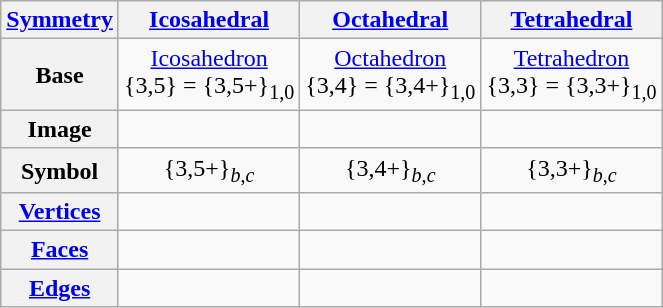<table class="wikitable">
<tr align=center>
<th><a href='#'>Symmetry</a></th>
<th><a href='#'>Icosahedral</a></th>
<th><a href='#'>Octahedral</a></th>
<th><a href='#'>Tetrahedral</a></th>
</tr>
<tr align=center>
<th>Base</th>
<td><a href='#'>Icosahedron</a><br>{3,5} = {3,5+}<sub>1,0</sub></td>
<td><a href='#'>Octahedron</a><br>{3,4} = {3,4+}<sub>1,0</sub></td>
<td><a href='#'>Tetrahedron</a><br>{3,3} = {3,3+}<sub>1,0</sub></td>
</tr>
<tr align=center>
<th>Image</th>
<td></td>
<td></td>
<td></td>
</tr>
<tr align=center>
<th>Symbol</th>
<td>{3,5+}<sub><em>b</em>,<em>c</em></sub></td>
<td>{3,4+}<sub><em>b</em>,<em>c</em></sub></td>
<td>{3,3+}<sub><em>b</em>,<em>c</em></sub></td>
</tr>
<tr align=center>
<th><a href='#'>Vertices</a></th>
<td></td>
<td></td>
<td></td>
</tr>
<tr align=center>
<th><a href='#'>Faces</a></th>
<td></td>
<td></td>
<td></td>
</tr>
<tr align=center>
<th><a href='#'>Edges</a></th>
<td></td>
<td></td>
<td></td>
</tr>
</table>
